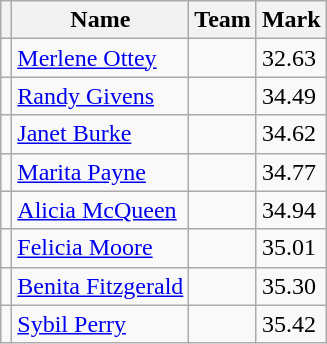<table class=wikitable>
<tr>
<th></th>
<th>Name</th>
<th>Team</th>
<th>Mark</th>
</tr>
<tr>
<td></td>
<td><a href='#'>Merlene Ottey</a></td>
<td></td>
<td>32.63 </td>
</tr>
<tr>
<td></td>
<td><a href='#'>Randy Givens</a></td>
<td></td>
<td>34.49</td>
</tr>
<tr>
<td></td>
<td><a href='#'>Janet Burke</a></td>
<td></td>
<td>34.62</td>
</tr>
<tr>
<td></td>
<td><a href='#'>Marita Payne</a></td>
<td></td>
<td>34.77</td>
</tr>
<tr>
<td></td>
<td><a href='#'>Alicia McQueen</a></td>
<td></td>
<td>34.94</td>
</tr>
<tr>
<td></td>
<td><a href='#'>Felicia Moore</a></td>
<td></td>
<td>35.01</td>
</tr>
<tr>
<td></td>
<td><a href='#'>Benita Fitzgerald</a></td>
<td></td>
<td>35.30</td>
</tr>
<tr>
<td></td>
<td><a href='#'>Sybil Perry</a></td>
<td></td>
<td>35.42</td>
</tr>
</table>
